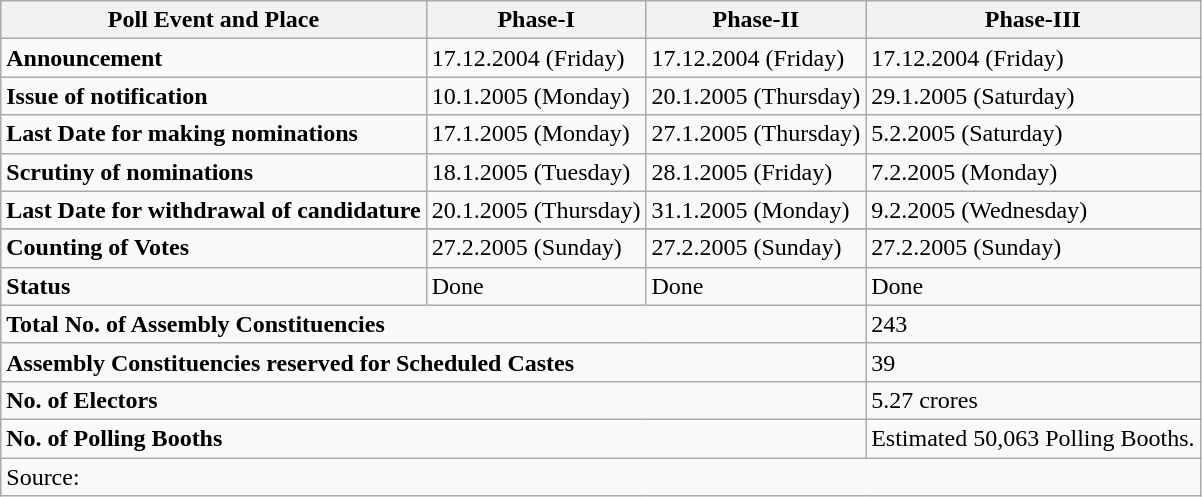<table class="wikitable">
<tr>
<th>Poll Event and Place</th>
<th>Phase-I</th>
<th>Phase-II</th>
<th>Phase-III</th>
</tr>
<tr>
<td><strong>Announcement</strong></td>
<td>17.12.2004 (Friday)</td>
<td>17.12.2004 (Friday)</td>
<td>17.12.2004 (Friday)</td>
</tr>
<tr>
<td><strong>Issue of notification</strong></td>
<td>10.1.2005 (Monday)</td>
<td>20.1.2005 (Thursday)</td>
<td>29.1.2005 (Saturday)</td>
</tr>
<tr>
<td><strong>Last Date for making nominations</strong></td>
<td>17.1.2005 (Monday)</td>
<td>27.1.2005 (Thursday)</td>
<td>5.2.2005 (Saturday)</td>
</tr>
<tr>
<td><strong>Scrutiny of nominations</strong></td>
<td>18.1.2005 (Tuesday)</td>
<td>28.1.2005 (Friday)</td>
<td>7.2.2005 (Monday)</td>
</tr>
<tr>
<td><strong>Last Date for withdrawal of candidature</strong></td>
<td>20.1.2005 (Thursday)</td>
<td>31.1.2005 (Monday)</td>
<td>9.2.2005 (Wednesday)</td>
</tr>
<tr>
</tr>
<tr>
<td><strong>Counting of Votes</strong></td>
<td>27.2.2005 (Sunday)</td>
<td>27.2.2005 (Sunday)</td>
<td>27.2.2005 (Sunday)</td>
</tr>
<tr>
<td><strong>Status</strong></td>
<td>Done</td>
<td>Done</td>
<td>Done</td>
</tr>
<tr>
<td colspan=3><strong>Total No. of Assembly Constituencies </strong></td>
<td>243</td>
</tr>
<tr>
<td colspan=3><strong>Assembly Constituencies reserved for Scheduled Castes</strong></td>
<td>39</td>
</tr>
<tr>
<td colspan=3><strong>No. of Electors</strong></td>
<td>5.27 crores</td>
</tr>
<tr>
<td colspan=3><strong>No. of Polling Booths </strong></td>
<td>Estimated  50,063 Polling Booths.</td>
</tr>
<tr>
<td colspan=4>Source: </td>
</tr>
</table>
